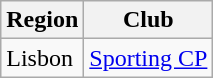<table class="wikitable style=" textalign:center;"}>
<tr>
<th>Region</th>
<th>Club</th>
</tr>
<tr>
<td>Lisbon</td>
<td><a href='#'>Sporting CP</a></td>
</tr>
</table>
